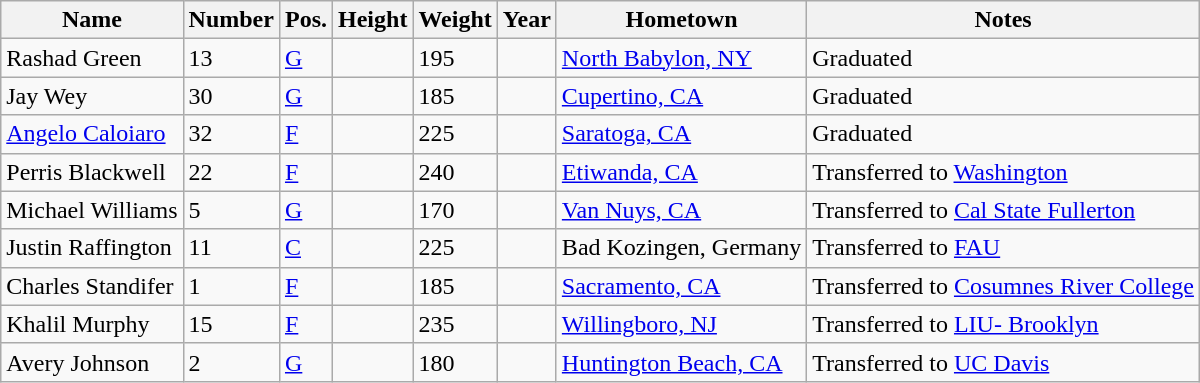<table class="wikitable sortable" border="1">
<tr>
<th>Name</th>
<th>Number</th>
<th>Pos.</th>
<th>Height</th>
<th>Weight</th>
<th>Year</th>
<th>Hometown</th>
<th class="unsortable">Notes</th>
</tr>
<tr>
<td>Rashad Green</td>
<td>13</td>
<td><a href='#'>G</a></td>
<td></td>
<td>195</td>
<td></td>
<td><a href='#'>North Babylon, NY</a></td>
<td>Graduated</td>
</tr>
<tr>
<td>Jay Wey</td>
<td>30</td>
<td><a href='#'>G</a></td>
<td></td>
<td>185</td>
<td></td>
<td><a href='#'>Cupertino, CA</a></td>
<td>Graduated</td>
</tr>
<tr>
<td><a href='#'>Angelo Caloiaro</a></td>
<td>32</td>
<td><a href='#'>F</a></td>
<td></td>
<td>225</td>
<td></td>
<td><a href='#'>Saratoga, CA</a></td>
<td>Graduated</td>
</tr>
<tr>
<td>Perris Blackwell</td>
<td>22</td>
<td><a href='#'>F</a></td>
<td></td>
<td>240</td>
<td></td>
<td><a href='#'>Etiwanda, CA</a></td>
<td>Transferred to <a href='#'>Washington</a></td>
</tr>
<tr>
<td>Michael Williams</td>
<td>5</td>
<td><a href='#'>G</a></td>
<td></td>
<td>170</td>
<td></td>
<td><a href='#'>Van Nuys, CA</a></td>
<td>Transferred to <a href='#'>Cal State Fullerton</a></td>
</tr>
<tr>
<td>Justin Raffington</td>
<td>11</td>
<td><a href='#'>C</a></td>
<td></td>
<td>225</td>
<td></td>
<td>Bad Kozingen, Germany</td>
<td>Transferred to <a href='#'>FAU</a></td>
</tr>
<tr>
<td>Charles Standifer</td>
<td>1</td>
<td><a href='#'>F</a></td>
<td></td>
<td>185</td>
<td></td>
<td><a href='#'>Sacramento, CA</a></td>
<td>Transferred to <a href='#'>Cosumnes River College</a></td>
</tr>
<tr>
<td>Khalil Murphy</td>
<td>15</td>
<td><a href='#'>F</a></td>
<td></td>
<td>235</td>
<td></td>
<td><a href='#'>Willingboro, NJ</a></td>
<td>Transferred to <a href='#'>LIU- Brooklyn</a></td>
</tr>
<tr>
<td>Avery Johnson</td>
<td>2</td>
<td><a href='#'>G</a></td>
<td></td>
<td>180</td>
<td></td>
<td><a href='#'>Huntington Beach, CA</a></td>
<td>Transferred to <a href='#'>UC Davis</a></td>
</tr>
</table>
